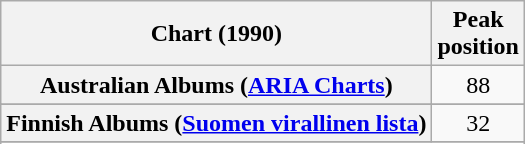<table class="wikitable sortable plainrowheaders" style="text-align:center">
<tr>
<th scope="col">Chart (1990)</th>
<th scope="col">Peak<br>position</th>
</tr>
<tr>
<th scope="row">Australian Albums (<a href='#'>ARIA Charts</a>)</th>
<td>88</td>
</tr>
<tr>
</tr>
<tr>
<th scope="row">Finnish Albums (<a href='#'>Suomen virallinen lista</a>)</th>
<td>32</td>
</tr>
<tr>
</tr>
<tr>
</tr>
<tr>
</tr>
<tr>
</tr>
</table>
